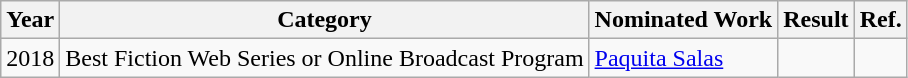<table class="wikitable">
<tr>
<th>Year</th>
<th>Category</th>
<th>Nominated Work</th>
<th>Result</th>
<th>Ref.</th>
</tr>
<tr>
<td>2018</td>
<td>Best Fiction Web Series or Online Broadcast Program</td>
<td><a href='#'>Paquita Salas</a></td>
<td></td>
<td></td>
</tr>
</table>
